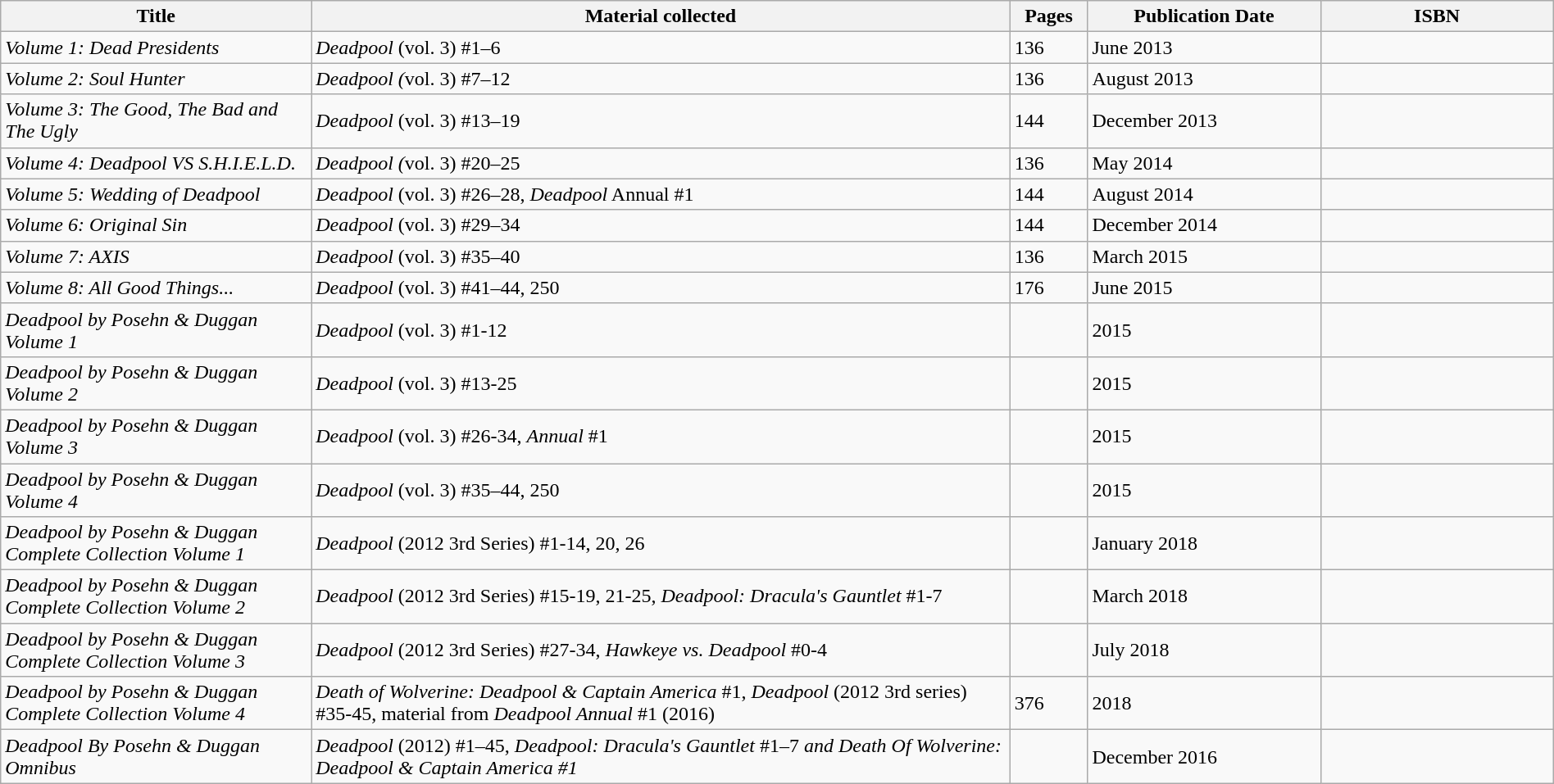<table class="wikitable" style="text-align:left;" width="100%">
<tr>
<th width="20%">Title</th>
<th width=45%>Material collected</th>
<th width=5%>Pages</th>
<th width="15%">Publication Date</th>
<th width="15%">ISBN</th>
</tr>
<tr>
<td><em>Volume 1: Dead Presidents</em></td>
<td><em>Deadpool</em> (vol. 3) #1–6</td>
<td>136</td>
<td>June 2013</td>
<td></td>
</tr>
<tr>
<td><em>Volume 2: Soul Hunter</em></td>
<td><em>Deadpool (</em>vol. 3) #7–12</td>
<td>136</td>
<td>August 2013</td>
<td></td>
</tr>
<tr>
<td><em>Volume 3: The Good, The Bad and The Ugly</em></td>
<td><em>Deadpool</em> (vol. 3) #13–19</td>
<td>144</td>
<td>December 2013</td>
<td></td>
</tr>
<tr>
<td><em>Volume 4: Deadpool VS S.H.I.E.L.D.</em></td>
<td><em>Deadpool (</em>vol. 3) #20–25</td>
<td>136</td>
<td>May 2014</td>
<td></td>
</tr>
<tr>
<td><em>Volume 5: Wedding of Deadpool</em></td>
<td><em>Deadpool</em> (vol. 3) #26–28, <em>Deadpool</em> Annual #1</td>
<td>144</td>
<td>August 2014</td>
<td></td>
</tr>
<tr>
<td><em>Volume 6: Original Sin</em></td>
<td><em>Deadpool</em> (vol. 3) #29–34</td>
<td>144</td>
<td>December 2014</td>
<td></td>
</tr>
<tr>
<td><em>Volume 7: AXIS</em></td>
<td><em>Deadpool</em> (vol. 3) #35–40</td>
<td>136</td>
<td>March 2015</td>
<td></td>
</tr>
<tr>
<td><em>Volume 8: All Good Things...</em></td>
<td><em>Deadpool</em> (vol. 3) #41–44, 250</td>
<td>176</td>
<td>June 2015</td>
<td></td>
</tr>
<tr>
<td><em>Deadpool by Posehn & Duggan Volume 1</em></td>
<td><em>Deadpool</em> (vol. 3) #1-12</td>
<td></td>
<td>2015</td>
<td></td>
</tr>
<tr>
<td><em>Deadpool by Posehn & Duggan Volume 2</em></td>
<td><em>Deadpool</em> (vol. 3) #13-25</td>
<td></td>
<td>2015</td>
<td></td>
</tr>
<tr>
<td><em>Deadpool by Posehn & Duggan Volume 3</em></td>
<td><em>Deadpool</em> (vol. 3) #26-34, <em>Annual</em> #1</td>
<td></td>
<td>2015</td>
<td></td>
</tr>
<tr>
<td><em>Deadpool by Posehn & Duggan Volume 4</em></td>
<td><em>Deadpool</em> (vol. 3) #35–44, 250</td>
<td></td>
<td>2015</td>
<td></td>
</tr>
<tr>
<td><em>Deadpool by Posehn & Duggan Complete Collection Volume 1</em></td>
<td><em>Deadpool</em> (2012 3rd Series) #1-14, 20, 26</td>
<td></td>
<td>January 2018</td>
<td></td>
</tr>
<tr>
<td><em>Deadpool by Posehn & Duggan Complete Collection Volume 2</em></td>
<td><em>Deadpool</em> (2012 3rd Series) #15-19, 21-25, <em>Deadpool: Dracula's Gauntlet</em> #1-7</td>
<td></td>
<td>March 2018</td>
<td></td>
</tr>
<tr>
<td><em>Deadpool by Posehn & Duggan Complete Collection Volume 3</em></td>
<td><em>Deadpool</em> (2012 3rd Series) #27-34, <em>Hawkeye vs. Deadpool</em> #0-4</td>
<td></td>
<td>July 2018</td>
<td></td>
</tr>
<tr>
<td><em>Deadpool by Posehn & Duggan Complete Collection Volume 4</em></td>
<td><em>Death of Wolverine: Deadpool & Captain America</em> #1, <em>Deadpool</em> (2012 3rd series) #35-45, material from <em>Deadpool Annual</em> #1 (2016)</td>
<td>376</td>
<td>2018</td>
<td></td>
</tr>
<tr>
<td><em>Deadpool By Posehn & Duggan Omnibus</em></td>
<td><em>Deadpool</em> (2012) #1–45, <em>Deadpool: Dracula's Gauntlet</em> #1–7 <em>and Death Of Wolverine: Deadpool & Captain America #1</em></td>
<td></td>
<td>December 2016</td>
<td></td>
</tr>
</table>
